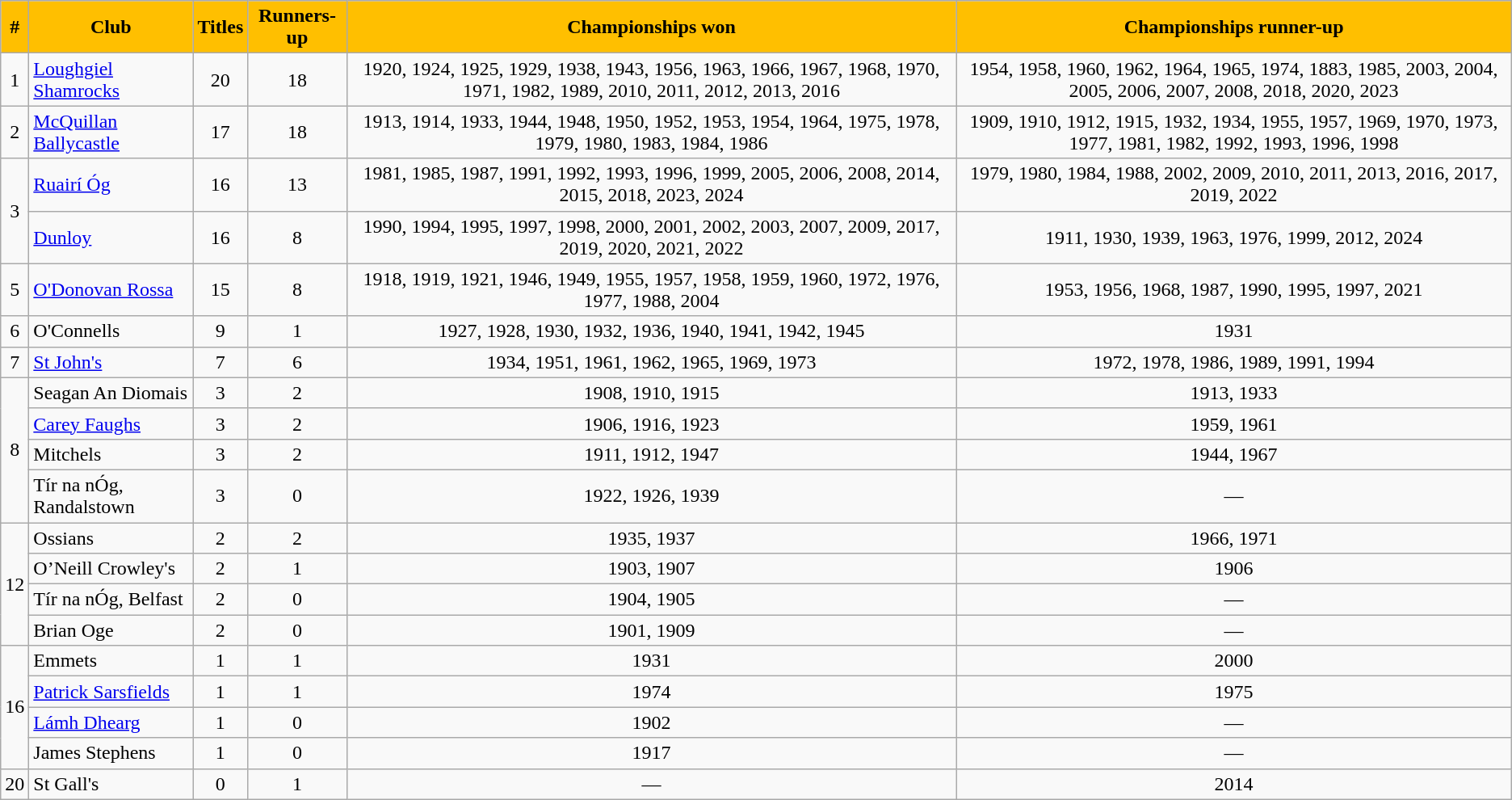<table class="wikitable sortable" style="text-align:center;">
<tr>
<th style="background:#FFBF00;color:black;">#</th>
<th style="background:#FFBF00;color:black;">Club</th>
<th style="background:#FFBF00;color:black;">Titles</th>
<th style="background:#FFBF00;color:black;">Runners-up</th>
<th style="background:#FFBF00;color:black;">Championships won</th>
<th style="background:#FFBF00;color:black;">Championships runner-up</th>
</tr>
<tr>
<td>1</td>
<td style="text-align:left;"> <a href='#'>Loughgiel Shamrocks</a></td>
<td>20</td>
<td>18</td>
<td>1920, 1924, 1925, 1929, 1938, 1943, 1956, 1963, 1966, 1967, 1968, 1970, 1971, 1982, 1989, 2010, 2011, 2012, 2013, 2016</td>
<td>1954, 1958, 1960, 1962, 1964, 1965, 1974, 1883, 1985, 2003, 2004, 2005, 2006, 2007, 2008, 2018, 2020, 2023</td>
</tr>
<tr>
<td>2</td>
<td style="text-align:left;"> <a href='#'>McQuillan Ballycastle</a></td>
<td>17</td>
<td>18</td>
<td>1913, 1914, 1933, 1944, 1948, 1950, 1952, 1953, 1954, 1964, 1975, 1978, 1979, 1980, 1983, 1984, 1986</td>
<td>1909, 1910, 1912, 1915, 1932, 1934, 1955, 1957, 1969, 1970, 1973, 1977, 1981, 1982, 1992, 1993, 1996, 1998</td>
</tr>
<tr>
<td rowspan="2">3</td>
<td style="text-align:left;"> <a href='#'>Ruairí Óg</a></td>
<td>16</td>
<td>13</td>
<td>1981, 1985, 1987, 1991, 1992, 1993, 1996, 1999, 2005, 2006, 2008, 2014, 2015, 2018, 2023, 2024</td>
<td>1979, 1980, 1984, 1988, 2002, 2009, 2010, 2011, 2013, 2016, 2017, 2019, 2022</td>
</tr>
<tr>
<td style="text-align:left;"> <a href='#'>Dunloy</a></td>
<td>16</td>
<td>8</td>
<td>1990, 1994, 1995, 1997, 1998, 2000, 2001, 2002, 2003, 2007, 2009, 2017, 2019, 2020, 2021, 2022</td>
<td>1911, 1930, 1939, 1963, 1976, 1999, 2012, 2024</td>
</tr>
<tr>
<td>5</td>
<td style="text-align:left;"> <a href='#'>O'Donovan Rossa</a></td>
<td>15</td>
<td>8</td>
<td>1918, 1919, 1921, 1946, 1949, 1955, 1957, 1958, 1959, 1960, 1972, 1976, 1977, 1988, 2004</td>
<td>1953, 1956, 1968, 1987, 1990, 1995, 1997, 2021</td>
</tr>
<tr>
<td>6</td>
<td style="text-align:left;">O'Connells</td>
<td>9</td>
<td>1</td>
<td>1927, 1928, 1930, 1932, 1936, 1940, 1941, 1942, 1945</td>
<td>1931</td>
</tr>
<tr>
<td>7</td>
<td style="text-align:left;"> <a href='#'>St John's</a></td>
<td>7</td>
<td>6</td>
<td>1934, 1951, 1961, 1962, 1965, 1969, 1973</td>
<td>1972, 1978, 1986, 1989, 1991, 1994</td>
</tr>
<tr>
<td rowspan="4">8</td>
<td style="text-align:left;">Seagan An Diomais</td>
<td>3</td>
<td>2</td>
<td>1908, 1910, 1915</td>
<td>1913, 1933</td>
</tr>
<tr>
<td style="text-align:left;"> <a href='#'>Carey Faughs</a></td>
<td>3</td>
<td>2</td>
<td>1906, 1916, 1923</td>
<td>1959, 1961</td>
</tr>
<tr>
<td style="text-align:left;"> Mitchels</td>
<td>3</td>
<td>2</td>
<td>1911, 1912, 1947</td>
<td>1944, 1967</td>
</tr>
<tr>
<td style="text-align:left;"> Tír na nÓg, Randalstown</td>
<td>3</td>
<td>0</td>
<td>1922, 1926, 1939</td>
<td>—</td>
</tr>
<tr>
<td rowspan="4">12</td>
<td style="text-align:left;"> Ossians</td>
<td>2</td>
<td>2</td>
<td>1935, 1937</td>
<td>1966, 1971</td>
</tr>
<tr>
<td style="text-align:left;">O’Neill Crowley's</td>
<td>2</td>
<td>1</td>
<td>1903, 1907</td>
<td>1906</td>
</tr>
<tr>
<td style="text-align:left;">Tír na nÓg, Belfast</td>
<td>2</td>
<td>0</td>
<td>1904, 1905</td>
<td>—</td>
</tr>
<tr>
<td style="text-align:left;">Brian Oge</td>
<td>2</td>
<td>0</td>
<td>1901, 1909</td>
<td>—</td>
</tr>
<tr>
<td rowspan="4">16</td>
<td style="text-align:left;">Emmets</td>
<td>1</td>
<td>1</td>
<td>1931</td>
<td>2000</td>
</tr>
<tr>
<td style="text-align:left;"> <a href='#'>Patrick Sarsfields</a></td>
<td>1</td>
<td>1</td>
<td>1974</td>
<td>1975</td>
</tr>
<tr>
<td style="text-align:left;"> <a href='#'>Lámh Dhearg</a></td>
<td>1</td>
<td>0</td>
<td>1902</td>
<td>—</td>
</tr>
<tr>
<td style="text-align:left;">James Stephens</td>
<td>1</td>
<td>0</td>
<td>1917</td>
<td>—</td>
</tr>
<tr>
<td>20</td>
<td style="text-align:left;"> St Gall's</td>
<td>0</td>
<td>1</td>
<td>—</td>
<td>2014</td>
</tr>
</table>
